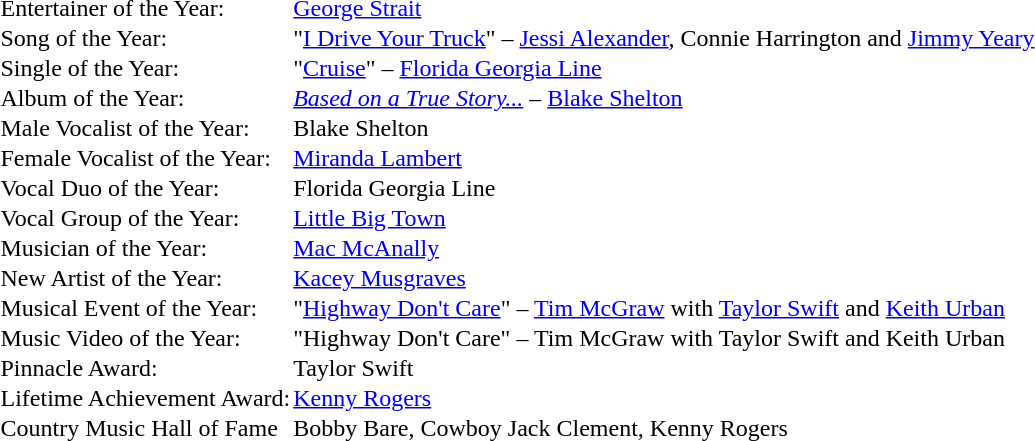<table cellspacing="0" border="0" cellpadding="1">
<tr>
<td>Entertainer of the Year:</td>
<td><a href='#'>George Strait</a></td>
</tr>
<tr>
<td>Song of the Year:</td>
<td>"<a href='#'>I Drive Your Truck</a>" – <a href='#'>Jessi Alexander</a>, Connie Harrington and <a href='#'>Jimmy Yeary</a></td>
</tr>
<tr>
<td>Single of the Year:</td>
<td>"<a href='#'>Cruise</a>" – <a href='#'>Florida Georgia Line</a></td>
</tr>
<tr>
<td>Album of the Year:</td>
<td><em><a href='#'>Based on a True Story...</a></em> – <a href='#'>Blake Shelton</a></td>
</tr>
<tr>
<td>Male Vocalist of the Year:</td>
<td>Blake Shelton</td>
</tr>
<tr>
<td>Female Vocalist of the Year:</td>
<td><a href='#'>Miranda Lambert</a></td>
</tr>
<tr>
<td>Vocal Duo of the Year:</td>
<td>Florida Georgia Line</td>
</tr>
<tr>
<td>Vocal Group of the Year:</td>
<td><a href='#'>Little Big Town</a></td>
</tr>
<tr>
<td>Musician of the Year:</td>
<td><a href='#'>Mac McAnally</a></td>
</tr>
<tr>
<td>New Artist of the Year:</td>
<td><a href='#'>Kacey Musgraves</a></td>
</tr>
<tr>
<td>Musical Event of the Year:</td>
<td>"<a href='#'>Highway Don't Care</a>" – <a href='#'>Tim McGraw</a> with <a href='#'>Taylor Swift</a> and <a href='#'>Keith Urban</a></td>
</tr>
<tr>
<td>Music Video of the Year:</td>
<td>"Highway Don't Care" – Tim McGraw with Taylor Swift and Keith Urban</td>
</tr>
<tr>
<td>Pinnacle Award:</td>
<td>Taylor Swift</td>
</tr>
<tr>
<td>Lifetime Achievement Award:</td>
<td><a href='#'>Kenny Rogers</a></td>
</tr>
<tr>
<td>Country Music Hall of Fame</td>
<td>Bobby Bare, Cowboy Jack Clement, Kenny Rogers</td>
</tr>
</table>
